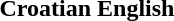<table>
<tr>
<th>Croatian</th>
<th>English</th>
</tr>
<tr valign="top">
<td><br></td>
<td><br></td>
</tr>
</table>
